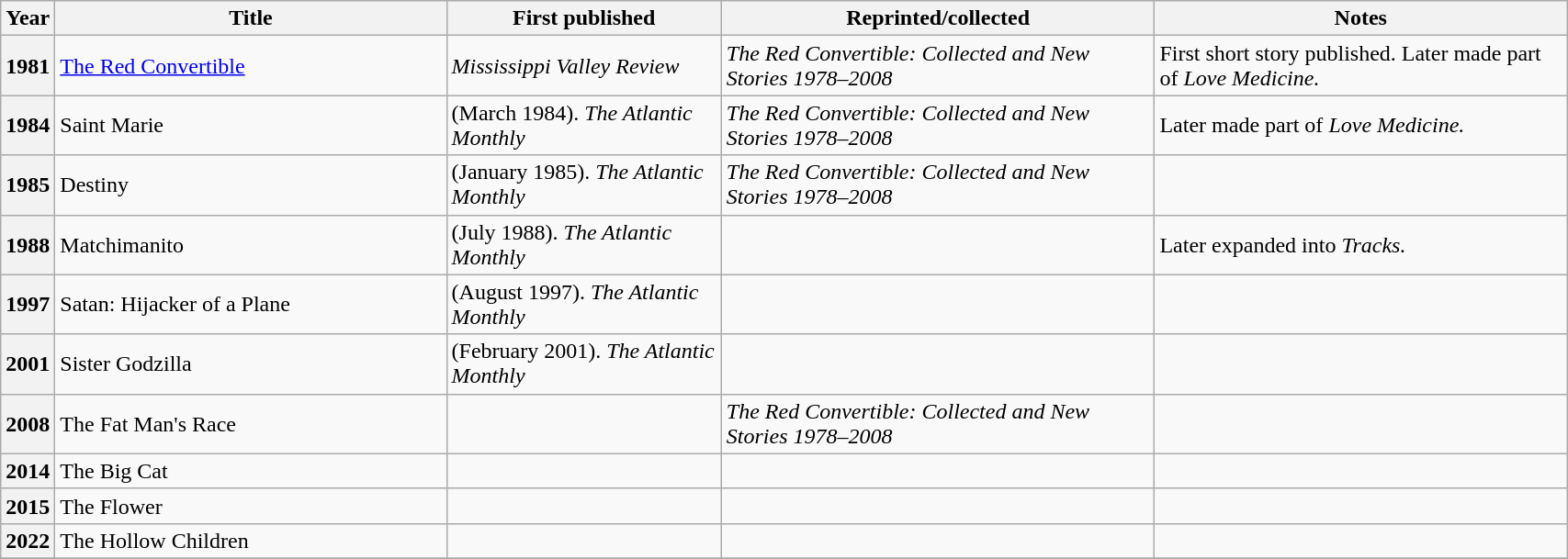<table class='wikitable sortable' width='90%'>
<tr>
<th>Year</th>
<th width="25%">Title</th>
<th>First published</th>
<th>Reprinted/collected</th>
<th>Notes</th>
</tr>
<tr>
<th>1981</th>
<td><a href='#'>The Red Convertible</a></td>
<td><em>Mississippi Valley Review</em></td>
<td><em>The Red Convertible: Collected and New Stories 1978–2008</em></td>
<td>First short story published. Later made part of <em>Love Medicine.</em></td>
</tr>
<tr>
<th>1984</th>
<td>Saint Marie</td>
<td>(March 1984). <em>The Atlantic Monthly</em></td>
<td><em>The Red Convertible: Collected and New Stories 1978–2008</em></td>
<td>Later made part of <em>Love Medicine.</em></td>
</tr>
<tr>
<th>1985</th>
<td>Destiny</td>
<td>(January 1985). <em>The Atlantic Monthly</em></td>
<td><em>The Red Convertible: Collected and New Stories 1978–2008</em></td>
<td></td>
</tr>
<tr>
<th>1988</th>
<td>Matchimanito</td>
<td>(July 1988). <em>The Atlantic Monthly</em></td>
<td></td>
<td>Later expanded into <em>Tracks.</em></td>
</tr>
<tr>
<th>1997</th>
<td>Satan: Hijacker of a Plane</td>
<td>(August 1997). <em>The Atlantic Monthly</em></td>
<td></td>
<td></td>
</tr>
<tr>
<th>2001</th>
<td>Sister Godzilla</td>
<td>(February 2001). <em>The Atlantic Monthly</em></td>
<td></td>
<td></td>
</tr>
<tr>
<th>2008</th>
<td>The Fat Man's Race</td>
<td></td>
<td><em>The Red Convertible: Collected and New Stories 1978–2008</em></td>
<td></td>
</tr>
<tr>
<th>2014</th>
<td data-sort-value="Big Cat">The Big Cat</td>
<td></td>
<td></td>
<td></td>
</tr>
<tr>
<th>2015</th>
<td data-sort-value="Flower">The Flower</td>
<td></td>
<td></td>
<td></td>
</tr>
<tr>
<th>2022</th>
<td>The Hollow Children</td>
<td></td>
<td></td>
<td></td>
</tr>
<tr>
</tr>
</table>
